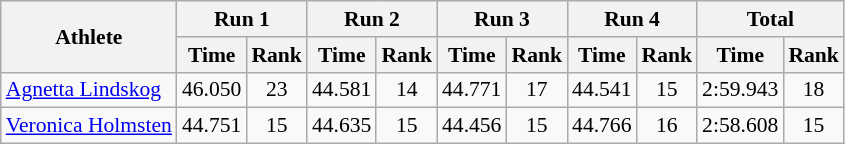<table class="wikitable" border="1" style="font-size:90%">
<tr>
<th rowspan="2">Athlete</th>
<th colspan="2">Run 1</th>
<th colspan="2">Run 2</th>
<th colspan="2">Run 3</th>
<th colspan="2">Run 4</th>
<th colspan="2">Total</th>
</tr>
<tr>
<th>Time</th>
<th>Rank</th>
<th>Time</th>
<th>Rank</th>
<th>Time</th>
<th>Rank</th>
<th>Time</th>
<th>Rank</th>
<th>Time</th>
<th>Rank</th>
</tr>
<tr>
<td><a href='#'>Agnetta Lindskog</a></td>
<td align="center">46.050</td>
<td align="center">23</td>
<td align="center">44.581</td>
<td align="center">14</td>
<td align="center">44.771</td>
<td align="center">17</td>
<td align="center">44.541</td>
<td align="center">15</td>
<td align="center">2:59.943</td>
<td align="center">18</td>
</tr>
<tr>
<td><a href='#'>Veronica Holmsten</a></td>
<td align="center">44.751</td>
<td align="center">15</td>
<td align="center">44.635</td>
<td align="center">15</td>
<td align="center">44.456</td>
<td align="center">15</td>
<td align="center">44.766</td>
<td align="center">16</td>
<td align="center">2:58.608</td>
<td align="center">15</td>
</tr>
</table>
